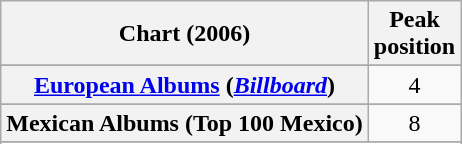<table class="wikitable sortable plainrowheaders">
<tr>
<th scope="col">Chart (2006)</th>
<th scope="col">Peak<br>position</th>
</tr>
<tr>
</tr>
<tr>
</tr>
<tr>
</tr>
<tr>
</tr>
<tr>
</tr>
<tr>
</tr>
<tr>
</tr>
<tr>
<th scope="row"><a href='#'>European Albums</a> (<em><a href='#'>Billboard</a></em>)</th>
<td style="text-align:center;">4</td>
</tr>
<tr>
</tr>
<tr>
</tr>
<tr>
</tr>
<tr>
</tr>
<tr>
</tr>
<tr>
<th scope="row">Mexican Albums (Top 100 Mexico)</th>
<td style="text-align:center;">8</td>
</tr>
<tr>
</tr>
<tr>
</tr>
<tr>
</tr>
<tr>
</tr>
<tr>
</tr>
<tr>
</tr>
<tr>
</tr>
<tr>
</tr>
<tr>
</tr>
<tr>
</tr>
</table>
